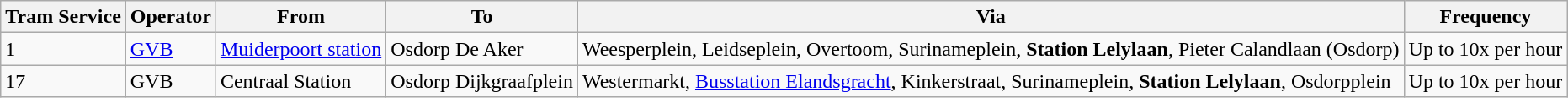<table class="wikitable vatop">
<tr>
<th>Tram Service</th>
<th>Operator</th>
<th>From</th>
<th>To</th>
<th>Via</th>
<th>Frequency</th>
</tr>
<tr>
<td>1</td>
<td><a href='#'>GVB</a></td>
<td><a href='#'>Muiderpoort station</a></td>
<td>Osdorp De Aker</td>
<td>Weesperplein, Leidseplein, Overtoom, Surinameplein, <strong>Station Lelylaan</strong>, Pieter Calandlaan (Osdorp)</td>
<td>Up to 10x per hour</td>
</tr>
<tr>
<td>17</td>
<td>GVB</td>
<td>Centraal Station</td>
<td>Osdorp Dijkgraafplein</td>
<td>Westermarkt, <a href='#'>Busstation Elandsgracht</a>, Kinkerstraat, Surinameplein, <strong>Station Lelylaan</strong>, Osdorpplein</td>
<td>Up to 10x per hour</td>
</tr>
</table>
